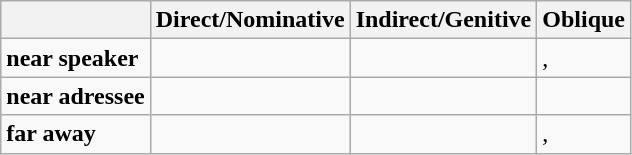<table class="wikitable">
<tr>
<th> </th>
<th>Direct/Nominative</th>
<th>Indirect/Genitive</th>
<th>Oblique</th>
</tr>
<tr>
<td><strong>near speaker</strong></td>
<td></td>
<td></td>
<td>, </td>
</tr>
<tr>
<td><strong>near adressee</strong></td>
<td></td>
<td></td>
<td></td>
</tr>
<tr>
<td><strong>far away</strong></td>
<td></td>
<td></td>
<td>, </td>
</tr>
</table>
